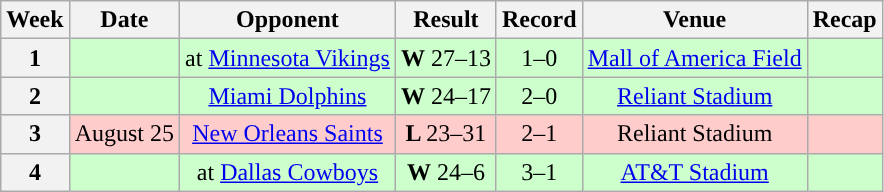<table class="wikitable" style="text-align:center">
<tr>
<th>Week</th>
<th>Date</th>
<th>Opponent</th>
<th>Result</th>
<th>Record</th>
<th>Venue</th>
<th>Recap</th>
</tr>
<tr style="background:#cfc">
<th>1</th>
<td></td>
<td>at <a href='#'>Minnesota Vikings</a></td>
<td><strong>W</strong> 27–13</td>
<td>1–0</td>
<td><a href='#'>Mall of America Field</a></td>
<td></td>
</tr>
<tr style="background:#cfc">
<th>2</th>
<td></td>
<td><a href='#'>Miami Dolphins</a></td>
<td><strong>W</strong> 24–17</td>
<td>2–0</td>
<td><a href='#'>Reliant Stadium</a></td>
<td></td>
</tr>
<tr style="background:#fcc">
<th>3</th>
<td>August 25</td>
<td><a href='#'>New Orleans Saints</a></td>
<td><strong>L </strong>23–31</td>
<td>2–1</td>
<td>Reliant Stadium</td>
<td></td>
</tr>
<tr style="background:#cfc">
<th>4</th>
<td></td>
<td>at <a href='#'>Dallas Cowboys</a></td>
<td><strong>W</strong> 24–6</td>
<td>3–1</td>
<td><a href='#'>AT&T Stadium</a></td>
<td></td>
</tr>
</table>
